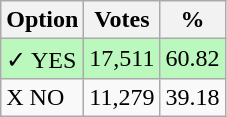<table class="wikitable">
<tr>
<th>Option</th>
<th>Votes</th>
<th>%</th>
</tr>
<tr>
<td style=background:#bbf8be>✓ YES</td>
<td style=background:#bbf8be>17,511</td>
<td style=background:#bbf8be>60.82</td>
</tr>
<tr>
<td>X NO</td>
<td>11,279</td>
<td>39.18</td>
</tr>
</table>
